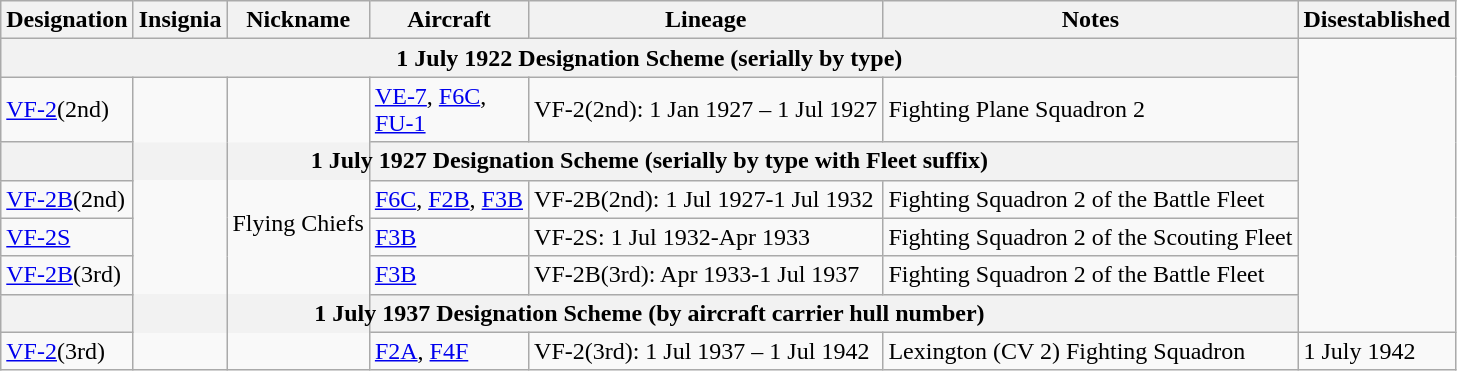<table class="wikitable">
<tr>
<th>Designation</th>
<th>Insignia</th>
<th>Nickname</th>
<th>Aircraft</th>
<th>Lineage</th>
<th>Notes</th>
<th>Disestablished</th>
</tr>
<tr>
<th colspan=6>1 July 1922 Designation Scheme (serially by type)</th>
</tr>
<tr>
<td><a href='#'>VF-2</a>(2nd)</td>
<td rowspan="7"></td>
<td rowspan="7">Flying Chiefs</td>
<td><a href='#'>VE-7</a>, <a href='#'>F6C</a>,<br><a href='#'>FU-1</a></td>
<td style="white-space: nowrap;">VF-2(2nd): 1 Jan 1927 – 1 Jul 1927</td>
<td>Fighting Plane Squadron 2 </td>
</tr>
<tr>
<th colspan=6>1 July 1927 Designation Scheme (serially by type with Fleet suffix)</th>
</tr>
<tr>
<td><a href='#'>VF-2B</a>(2nd)</td>
<td><a href='#'>F6C</a>, <a href='#'>F2B</a>, <a href='#'>F3B</a></td>
<td>VF-2B(2nd): 1 Jul 1927-1 Jul 1932</td>
<td>Fighting Squadron 2 of the Battle Fleet </td>
</tr>
<tr>
<td><a href='#'>VF-2S</a></td>
<td><a href='#'>F3B</a></td>
<td>VF-2S: 1 Jul 1932-Apr 1933</td>
<td>Fighting Squadron 2 of the Scouting Fleet</td>
</tr>
<tr>
<td><a href='#'>VF-2B</a>(3rd)</td>
<td><a href='#'>F3B</a></td>
<td>VF-2B(3rd): Apr 1933-1 Jul 1937</td>
<td>Fighting Squadron 2 of the Battle Fleet</td>
</tr>
<tr>
<th colspan=6>1 July 1937 Designation Scheme (by aircraft carrier hull number)</th>
</tr>
<tr>
<td><a href='#'>VF-2</a>(3rd)</td>
<td><a href='#'>F2A</a>, <a href='#'>F4F</a></td>
<td>VF-2(3rd): 1 Jul 1937 – 1 Jul 1942</td>
<td style="white-space: nowrap;">Lexington (CV 2) Fighting Squadron </td>
<td>1 July 1942</td>
</tr>
</table>
